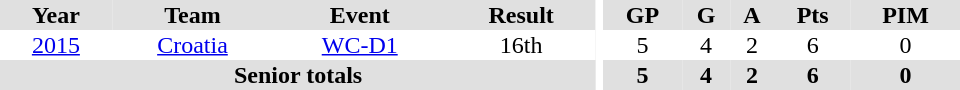<table border="0" cellpadding="1" cellspacing="0" ID="Table3" style="text-align:center; width:40em">
<tr ALIGN="center" bgcolor="#e0e0e0">
<th>Year</th>
<th>Team</th>
<th>Event</th>
<th>Result</th>
<th rowspan="99" bgcolor="#ffffff"></th>
<th>GP</th>
<th>G</th>
<th>A</th>
<th>Pts</th>
<th>PIM</th>
</tr>
<tr ALIGN="center">
<td><a href='#'>2015</a></td>
<td><a href='#'>Croatia</a></td>
<td><a href='#'>WC-D1</a></td>
<td>16th</td>
<td>5</td>
<td>4</td>
<td>2</td>
<td>6</td>
<td>0</td>
</tr>
<tr bgcolor="#e0e0e0">
<th colspan="4">Senior totals</th>
<th>5</th>
<th>4</th>
<th>2</th>
<th>6</th>
<th>0</th>
</tr>
</table>
